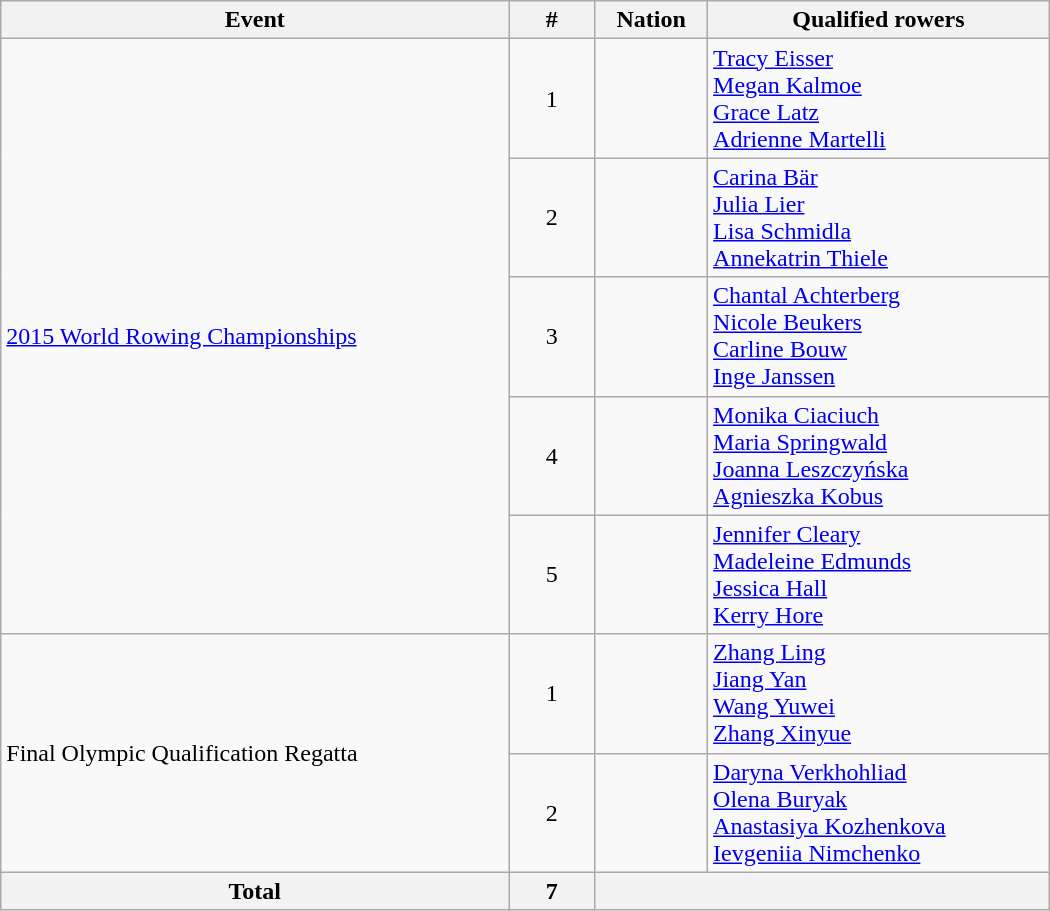<table class="wikitable"  style="width:700px; text-align:center;">
<tr>
<th>Event</th>
<th width=50>#</th>
<th>Nation</th>
<th>Qualified rowers</th>
</tr>
<tr>
<td rowspan=5 align=left><a href='#'>2015 World Rowing Championships</a></td>
<td>1</td>
<td align=left></td>
<td align=left><a href='#'>Tracy Eisser</a><br><a href='#'>Megan Kalmoe</a><br><a href='#'>Grace Latz</a><br><a href='#'>Adrienne Martelli</a></td>
</tr>
<tr>
<td>2</td>
<td align=left></td>
<td align=left><a href='#'>Carina Bär</a><br><a href='#'>Julia Lier</a><br><a href='#'>Lisa Schmidla</a><br><a href='#'>Annekatrin Thiele</a></td>
</tr>
<tr>
<td>3</td>
<td align=left></td>
<td align=left><a href='#'>Chantal Achterberg</a><br><a href='#'>Nicole Beukers</a><br><a href='#'>Carline Bouw</a><br><a href='#'>Inge Janssen</a></td>
</tr>
<tr>
<td>4</td>
<td align=left></td>
<td align=left><a href='#'>Monika Ciaciuch</a><br><a href='#'>Maria Springwald</a><br><a href='#'>Joanna Leszczyńska</a><br><a href='#'>Agnieszka Kobus</a></td>
</tr>
<tr>
<td>5</td>
<td align=left></td>
<td align=left><a href='#'>Jennifer Cleary</a><br><a href='#'>Madeleine Edmunds</a><br><a href='#'>Jessica Hall</a><br><a href='#'>Kerry Hore</a></td>
</tr>
<tr>
<td rowspan=2 align=left>Final Olympic Qualification Regatta</td>
<td>1</td>
<td align=left></td>
<td align=left><a href='#'>Zhang Ling</a><br><a href='#'>Jiang Yan</a><br><a href='#'>Wang Yuwei</a><br><a href='#'>Zhang Xinyue</a></td>
</tr>
<tr>
<td>2</td>
<td align=left></td>
<td align=left><a href='#'>Daryna Verkhohliad</a><br><a href='#'>Olena Buryak</a><br><a href='#'>Anastasiya Kozhenkova</a><br><a href='#'>Ievgeniia Nimchenko</a></td>
</tr>
<tr>
<th>Total</th>
<th>7</th>
<th colspan=2></th>
</tr>
</table>
